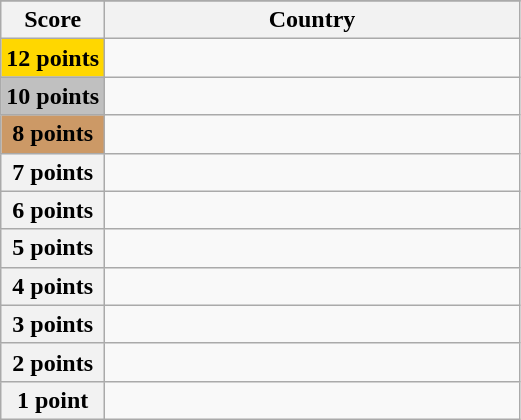<table class="wikitable">
<tr>
</tr>
<tr>
<th scope="col" width="20%">Score</th>
<th scope="col">Country</th>
</tr>
<tr>
<th scope="row" style="background:gold">12 points</th>
<td></td>
</tr>
<tr>
<th scope="row" style="background:silver">10 points</th>
<td></td>
</tr>
<tr>
<th scope="row" style="background:#CC9966">8 points</th>
<td></td>
</tr>
<tr>
<th scope="row">7 points</th>
<td></td>
</tr>
<tr>
<th scope="row">6 points</th>
<td></td>
</tr>
<tr>
<th scope="row">5 points</th>
<td></td>
</tr>
<tr>
<th scope="row">4 points</th>
<td></td>
</tr>
<tr>
<th scope="row">3 points</th>
<td></td>
</tr>
<tr>
<th scope="row">2 points</th>
<td></td>
</tr>
<tr>
<th scope="row">1 point</th>
<td></td>
</tr>
</table>
